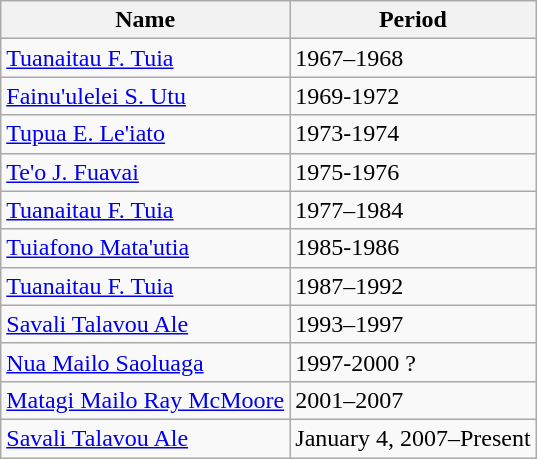<table class="wikitable">
<tr>
<th>Name</th>
<th>Period</th>
</tr>
<tr>
<td><a href='#'>Tuanaitau F. Tuia</a></td>
<td>1967–1968</td>
</tr>
<tr>
<td><a href='#'>Fainu'ulelei S. Utu</a></td>
<td>1969-1972</td>
</tr>
<tr>
<td><a href='#'>Tupua E. Le'iato</a></td>
<td>1973-1974</td>
</tr>
<tr>
<td><a href='#'>Te'o J. Fuavai</a></td>
<td>1975-1976</td>
</tr>
<tr>
<td><a href='#'>Tuanaitau F. Tuia</a></td>
<td>1977–1984</td>
</tr>
<tr>
<td><a href='#'>Tuiafono Mata'utia</a></td>
<td>1985-1986</td>
</tr>
<tr>
<td><a href='#'>Tuanaitau F. Tuia</a></td>
<td>1987–1992</td>
</tr>
<tr>
<td><a href='#'>Savali Talavou Ale</a></td>
<td>1993–1997</td>
</tr>
<tr>
<td><a href='#'>Nua Mailo Saoluaga</a></td>
<td>1997-2000 ?</td>
</tr>
<tr>
<td><a href='#'>Matagi Mailo Ray McMoore</a></td>
<td>2001–2007</td>
</tr>
<tr>
<td><a href='#'>Savali Talavou Ale</a></td>
<td>January 4, 2007–Present</td>
</tr>
</table>
